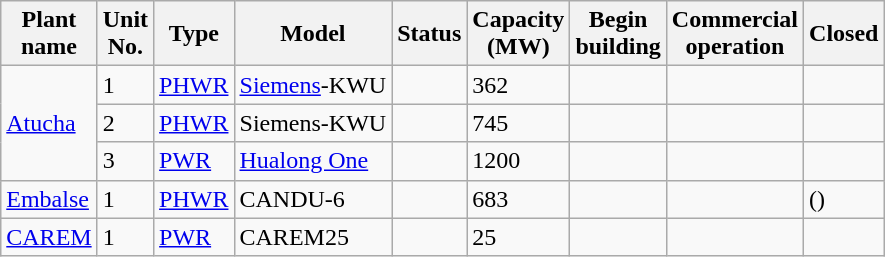<table class="wikitable sortable mw-datatable">
<tr>
<th>Plant<br>name</th>
<th>Unit<br>No.</th>
<th>Type</th>
<th>Model</th>
<th>Status</th>
<th>Capacity<br>(MW)</th>
<th>Begin<br>building</th>
<th>Commercial<br>operation</th>
<th>Closed</th>
</tr>
<tr>
<td rowspan=3><a href='#'>Atucha</a></td>
<td>1</td>
<td><a href='#'>PHWR</a></td>
<td><a href='#'>Siemens</a>-KWU</td>
<td></td>
<td>362</td>
<td></td>
<td></td>
<td></td>
</tr>
<tr>
<td>2</td>
<td><a href='#'>PHWR</a></td>
<td>Siemens-KWU</td>
<td></td>
<td>745</td>
<td></td>
<td></td>
<td></td>
</tr>
<tr>
<td>3</td>
<td><a href='#'>PWR</a></td>
<td><a href='#'>Hualong One</a></td>
<td></td>
<td>1200</td>
<td></td>
<td></td>
<td></td>
</tr>
<tr>
<td><a href='#'>Embalse</a></td>
<td>1</td>
<td><a href='#'>PHWR</a></td>
<td>CANDU-6</td>
<td></td>
<td>683</td>
<td></td>
<td></td>
<td>()</td>
</tr>
<tr>
<td><a href='#'>CAREM</a></td>
<td>1</td>
<td><a href='#'>PWR</a></td>
<td>CAREM25</td>
<td></td>
<td>25</td>
<td></td>
<td></td>
<td></td>
</tr>
</table>
